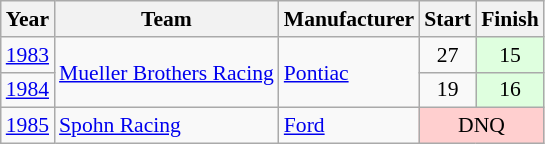<table class="wikitable" style="font-size: 90%;">
<tr>
<th>Year</th>
<th>Team</th>
<th>Manufacturer</th>
<th>Start</th>
<th>Finish</th>
</tr>
<tr>
<td><a href='#'>1983</a></td>
<td rowspan=2><a href='#'>Mueller Brothers Racing</a></td>
<td rowspan=2><a href='#'>Pontiac</a></td>
<td align=center>27</td>
<td align=center style="background:#DFFFDF;">15</td>
</tr>
<tr>
<td><a href='#'>1984</a></td>
<td align=center>19</td>
<td align=center style="background:#DFFFDF;">16</td>
</tr>
<tr>
<td><a href='#'>1985</a></td>
<td><a href='#'>Spohn Racing</a></td>
<td><a href='#'>Ford</a></td>
<td colspan=2 align=center style="background:#FFCFCF;">DNQ</td>
</tr>
</table>
